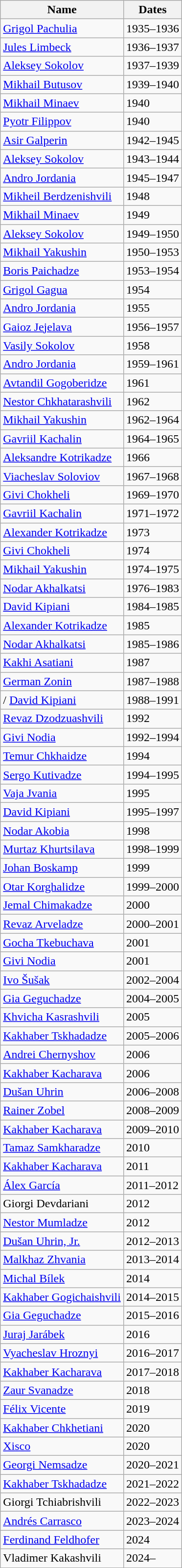<table class="wikitable">
<tr>
<th>Name</th>
<th>Dates</th>
</tr>
<tr>
<td> <a href='#'>Grigol Pachulia</a></td>
<td>1935–1936</td>
</tr>
<tr>
<td> <a href='#'>Jules Limbeck</a></td>
<td>1936–1937</td>
</tr>
<tr>
<td> <a href='#'>Aleksey Sokolov</a></td>
<td>1937–1939</td>
</tr>
<tr>
<td> <a href='#'>Mikhail Butusov</a></td>
<td>1939–1940</td>
</tr>
<tr>
<td> <a href='#'>Mikhail Minaev</a></td>
<td>1940</td>
</tr>
<tr>
<td> <a href='#'>Pyotr Filippov</a></td>
<td>1940</td>
</tr>
<tr>
<td> <a href='#'>Asir Galperin</a></td>
<td>1942–1945</td>
</tr>
<tr>
<td> <a href='#'>Aleksey Sokolov</a></td>
<td>1943–1944</td>
</tr>
<tr>
<td> <a href='#'>Andro Jordania</a></td>
<td>1945–1947</td>
</tr>
<tr>
<td> <a href='#'>Mikheil Berdzenishvili</a></td>
<td>1948</td>
</tr>
<tr>
<td> <a href='#'>Mikhail Minaev</a></td>
<td>1949</td>
</tr>
<tr>
<td> <a href='#'>Aleksey Sokolov</a></td>
<td>1949–1950</td>
</tr>
<tr>
<td> <a href='#'>Mikhail Yakushin</a></td>
<td>1950–1953</td>
</tr>
<tr>
<td> <a href='#'>Boris Paichadze</a></td>
<td>1953–1954</td>
</tr>
<tr>
<td> <a href='#'>Grigol Gagua</a></td>
<td>1954</td>
</tr>
<tr>
<td> <a href='#'>Andro Jordania</a></td>
<td>1955</td>
</tr>
<tr>
<td> <a href='#'>Gaioz Jejelava</a></td>
<td>1956–1957</td>
</tr>
<tr>
<td> <a href='#'>Vasily Sokolov</a></td>
<td>1958</td>
</tr>
<tr>
<td> <a href='#'>Andro Jordania</a></td>
<td>1959–1961</td>
</tr>
<tr>
<td> <a href='#'>Avtandil Gogoberidze</a></td>
<td>1961</td>
</tr>
<tr>
<td> <a href='#'>Nestor Chkhatarashvili</a></td>
<td>1962</td>
</tr>
<tr>
<td> <a href='#'>Mikhail Yakushin</a></td>
<td>1962–1964</td>
</tr>
<tr>
<td> <a href='#'>Gavriil Kachalin</a></td>
<td>1964–1965</td>
</tr>
<tr>
<td> <a href='#'>Aleksandre Kotrikadze</a></td>
<td>1966</td>
</tr>
<tr>
<td> <a href='#'>Viacheslav Soloviov</a></td>
<td>1967–1968</td>
</tr>
<tr>
<td> <a href='#'>Givi Chokheli</a></td>
<td>1969–1970</td>
</tr>
<tr>
<td> <a href='#'>Gavriil Kachalin</a></td>
<td>1971–1972</td>
</tr>
<tr>
<td> <a href='#'>Alexander Kotrikadze</a></td>
<td>1973</td>
</tr>
<tr>
<td> <a href='#'>Givi Chokheli</a></td>
<td>1974</td>
</tr>
<tr>
<td> <a href='#'>Mikhail Yakushin</a></td>
<td>1974–1975</td>
</tr>
<tr>
<td> <a href='#'>Nodar Akhalkatsi</a></td>
<td>1976–1983</td>
</tr>
<tr>
<td> <a href='#'>David Kipiani</a></td>
<td>1984–1985</td>
</tr>
<tr>
<td> <a href='#'>Alexander Kotrikadze</a></td>
<td>1985</td>
</tr>
<tr>
<td> <a href='#'>Nodar Akhalkatsi</a></td>
<td>1985–1986</td>
</tr>
<tr>
<td> <a href='#'>Kakhi Asatiani</a></td>
<td>1987</td>
</tr>
<tr>
<td> <a href='#'>German Zonin</a></td>
<td>1987–1988</td>
</tr>
<tr>
<td>/ <a href='#'>David Kipiani</a></td>
<td>1988–1991</td>
</tr>
<tr>
<td> <a href='#'>Revaz Dzodzuashvili</a></td>
<td>1992</td>
</tr>
<tr>
<td> <a href='#'>Givi Nodia</a></td>
<td>1992–1994</td>
</tr>
<tr>
<td> <a href='#'>Temur Chkhaidze</a></td>
<td>1994</td>
</tr>
<tr>
<td> <a href='#'>Sergo Kutivadze</a></td>
<td>1994–1995</td>
</tr>
<tr>
<td> <a href='#'>Vaja Jvania</a></td>
<td>1995</td>
</tr>
<tr>
<td> <a href='#'>David Kipiani</a></td>
<td>1995–1997</td>
</tr>
<tr>
<td> <a href='#'>Nodar Akobia</a></td>
<td>1998</td>
</tr>
<tr>
<td> <a href='#'>Murtaz Khurtsilava</a></td>
<td>1998–1999</td>
</tr>
<tr>
<td> <a href='#'>Johan Boskamp</a></td>
<td>1999</td>
</tr>
<tr>
<td> <a href='#'>Otar Korghalidze</a></td>
<td>1999–2000</td>
</tr>
<tr>
<td> <a href='#'>Jemal Chimakadze</a></td>
<td>2000</td>
</tr>
<tr>
<td> <a href='#'>Revaz Arveladze</a></td>
<td>2000–2001</td>
</tr>
<tr>
<td> <a href='#'>Gocha Tkebuchava</a></td>
<td>2001</td>
</tr>
<tr>
<td> <a href='#'>Givi Nodia</a></td>
<td>2001</td>
</tr>
<tr>
<td> <a href='#'>Ivo Šušak</a></td>
<td>2002–2004</td>
</tr>
<tr>
<td> <a href='#'>Gia Geguchadze</a></td>
<td>2004–2005</td>
</tr>
<tr>
<td> <a href='#'>Khvicha Kasrashvili</a></td>
<td>2005</td>
</tr>
<tr>
<td> <a href='#'>Kakhaber Tskhadadze</a></td>
<td>2005–2006</td>
</tr>
<tr>
<td> <a href='#'>Andrei Chernyshov</a></td>
<td>2006</td>
</tr>
<tr>
<td> <a href='#'>Kakhaber Kacharava</a></td>
<td>2006</td>
</tr>
<tr>
<td> <a href='#'>Dušan Uhrin</a></td>
<td>2006–2008</td>
</tr>
<tr>
<td> <a href='#'>Rainer Zobel</a></td>
<td>2008–2009</td>
</tr>
<tr>
<td> <a href='#'>Kakhaber Kacharava</a></td>
<td>2009–2010</td>
</tr>
<tr>
<td> <a href='#'>Tamaz Samkharadze</a></td>
<td>2010</td>
</tr>
<tr>
<td> <a href='#'>Kakhaber Kacharava</a></td>
<td>2011</td>
</tr>
<tr>
<td> <a href='#'>Álex García</a></td>
<td>2011–2012</td>
</tr>
<tr>
<td> Giorgi Devdariani</td>
<td>2012</td>
</tr>
<tr>
<td> <a href='#'>Nestor Mumladze</a></td>
<td>2012</td>
</tr>
<tr>
<td> <a href='#'>Dušan Uhrin, Jr.</a></td>
<td>2012–2013</td>
</tr>
<tr>
<td> <a href='#'>Malkhaz Zhvania</a></td>
<td>2013–2014</td>
</tr>
<tr>
<td> <a href='#'>Michal Bílek</a></td>
<td>2014</td>
</tr>
<tr>
<td> <a href='#'>Kakhaber Gogichaishvili</a></td>
<td>2014–2015</td>
</tr>
<tr>
<td> <a href='#'>Gia Geguchadze</a></td>
<td>2015–2016</td>
</tr>
<tr>
<td> <a href='#'>Juraj Jarábek</a></td>
<td>2016</td>
</tr>
<tr>
<td> <a href='#'>Vyacheslav Hroznyi</a></td>
<td>2016–2017</td>
</tr>
<tr>
<td> <a href='#'>Kakhaber Kacharava</a></td>
<td>2017–2018</td>
</tr>
<tr>
<td> <a href='#'>Zaur Svanadze</a></td>
<td>2018</td>
</tr>
<tr>
<td> <a href='#'>Félix Vicente</a></td>
<td>2019</td>
</tr>
<tr>
<td> <a href='#'>Kakhaber Chkhetiani</a></td>
<td>2020</td>
</tr>
<tr>
<td> <a href='#'>Xisco</a></td>
<td>2020</td>
</tr>
<tr>
<td> <a href='#'>Georgi Nemsadze</a></td>
<td>2020–2021</td>
</tr>
<tr>
<td> <a href='#'>Kakhaber Tskhadadze</a></td>
<td>2021–2022</td>
</tr>
<tr>
<td> Giorgi Tchiabrishvili</td>
<td>2022–2023</td>
</tr>
<tr>
<td> <a href='#'>Andrés Carrasco</a></td>
<td>2023–2024</td>
</tr>
<tr>
<td> <a href='#'>Ferdinand Feldhofer</a></td>
<td>2024</td>
</tr>
<tr>
<td> Vladimer Kakashvili</td>
<td>2024–</td>
</tr>
</table>
